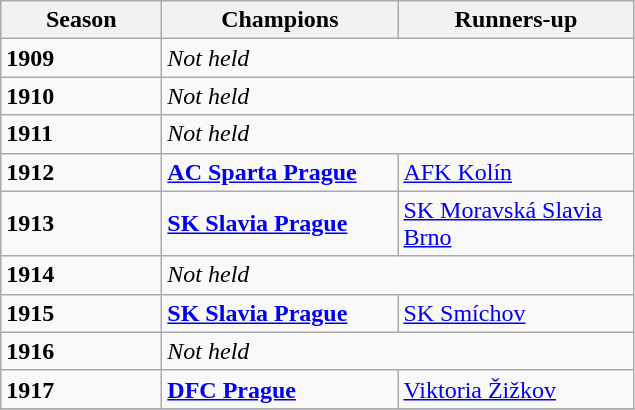<table class="wikitable">
<tr>
<th style="width:100px">Season</th>
<th style="width:150px">Champions</th>
<th style="width:150px">Runners-up</th>
</tr>
<tr>
<td><strong>1909</strong></td>
<td colspan=2><em>Not held</em></td>
</tr>
<tr>
<td><strong>1910</strong></td>
<td colspan=2><em>Not held</em></td>
</tr>
<tr>
<td><strong>1911</strong></td>
<td colspan=2><em>Not held</em></td>
</tr>
<tr>
<td><strong>1912</strong></td>
<td><strong><a href='#'>AC Sparta Prague</a></strong></td>
<td><a href='#'>AFK Kolín</a></td>
</tr>
<tr>
<td><strong>1913</strong></td>
<td><strong><a href='#'>SK Slavia Prague</a></strong></td>
<td><a href='#'>SK Moravská Slavia Brno</a></td>
</tr>
<tr>
<td><strong>1914</strong></td>
<td colspan=2><em>Not held</em></td>
</tr>
<tr>
<td><strong>1915</strong></td>
<td><strong><a href='#'>SK Slavia Prague</a></strong></td>
<td><a href='#'>SK Smíchov</a></td>
</tr>
<tr>
<td><strong>1916</strong></td>
<td colspan=2><em>Not held</em></td>
</tr>
<tr>
<td><strong>1917</strong></td>
<td><strong><a href='#'>DFC Prague</a></strong></td>
<td><a href='#'>Viktoria Žižkov</a></td>
</tr>
<tr>
</tr>
</table>
